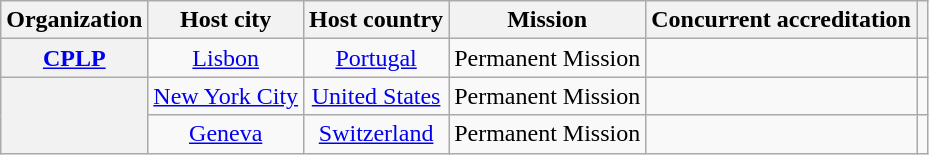<table class="wikitable plainrowheaders" style="text-align:center;">
<tr>
<th scope="col">Organization</th>
<th scope="col">Host city</th>
<th scope="col">Host country</th>
<th scope="col">Mission</th>
<th scope="col">Concurrent accreditation</th>
<th scope="col"></th>
</tr>
<tr>
<th scope="row"> <a href='#'>CPLP</a></th>
<td><a href='#'>Lisbon</a></td>
<td><a href='#'>Portugal</a></td>
<td>Permanent Mission</td>
<td></td>
<td></td>
</tr>
<tr>
<th scope="row"  rowspan="2"></th>
<td><a href='#'>New York City</a></td>
<td><a href='#'>United States</a></td>
<td>Permanent Mission</td>
<td></td>
<td></td>
</tr>
<tr>
<td><a href='#'>Geneva</a></td>
<td><a href='#'>Switzerland</a></td>
<td>Permanent Mission</td>
<td></td>
<td></td>
</tr>
</table>
